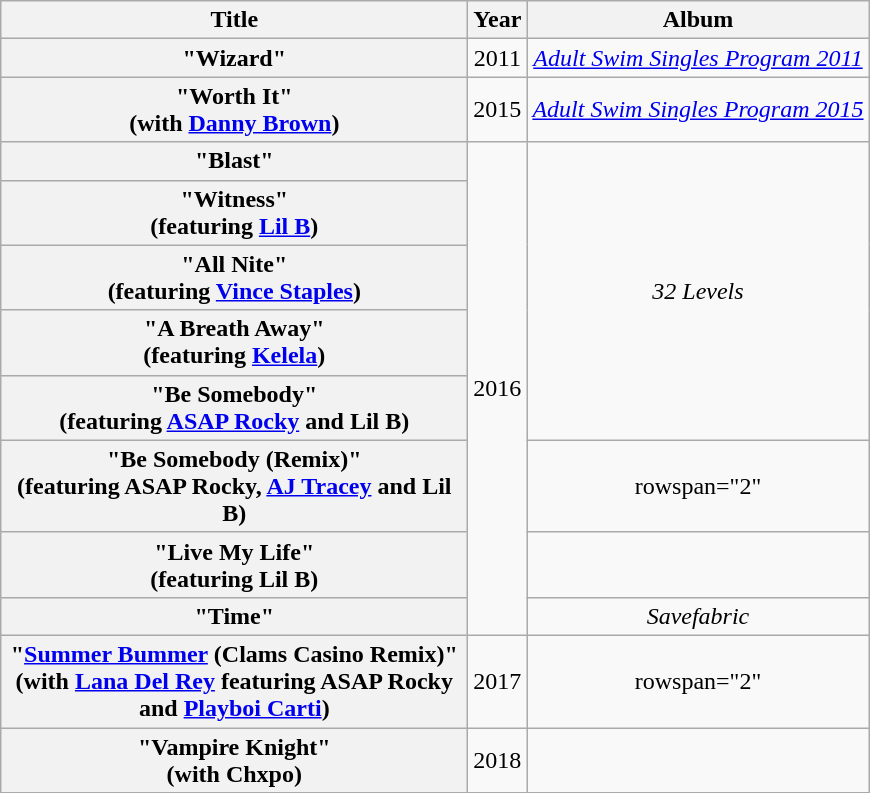<table class="wikitable plainrowheaders" style="text-align:center;">
<tr>
<th scope="col" style="width:19em;">Title</th>
<th scope="col">Year</th>
<th scope="col">Album</th>
</tr>
<tr>
<th scope="row">"Wizard"</th>
<td>2011</td>
<td><em><a href='#'>Adult Swim Singles Program 2011</a></em></td>
</tr>
<tr>
<th scope="row">"Worth It"<br><span>(with <a href='#'>Danny Brown</a>)</span></th>
<td>2015</td>
<td><em><a href='#'>Adult Swim Singles Program 2015</a></em></td>
</tr>
<tr>
<th scope="row">"Blast"</th>
<td rowspan="8">2016</td>
<td rowspan="5"><em>32 Levels</em></td>
</tr>
<tr>
<th scope="row">"Witness"<br><span>(featuring <a href='#'>Lil B</a>)</span></th>
</tr>
<tr>
<th scope="row">"All Nite"<br><span>(featuring <a href='#'>Vince Staples</a>)</span></th>
</tr>
<tr>
<th scope="row">"A Breath Away"<br><span>(featuring <a href='#'>Kelela</a>)</span></th>
</tr>
<tr>
<th scope="row">"Be Somebody"<br><span>(featuring <a href='#'>ASAP Rocky</a> and Lil B)</span></th>
</tr>
<tr>
<th scope="row">"Be Somebody (Remix)"<br><span>(featuring ASAP Rocky, <a href='#'>AJ Tracey</a> and Lil B)</span></th>
<td>rowspan="2" </td>
</tr>
<tr>
<th scope="row">"Live My Life"<br><span>(featuring Lil B)</span></th>
</tr>
<tr>
<th scope="row">"Time"</th>
<td><em>Savefabric</em></td>
</tr>
<tr>
<th scope="row">"<a href='#'>Summer Bummer</a> (Clams Casino Remix)"<br><span>(with <a href='#'>Lana Del Rey</a> featuring ASAP Rocky and <a href='#'>Playboi Carti</a>)</span></th>
<td>2017</td>
<td>rowspan="2" </td>
</tr>
<tr>
<th scope="row">"Vampire Knight"<br><span>(with Chxpo)</span></th>
<td rowspan="1">2018</td>
</tr>
<tr>
</tr>
</table>
